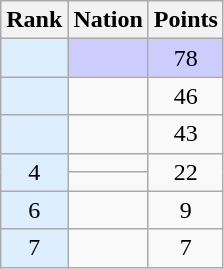<table class="wikitable sortable" style="text-align:center">
<tr>
<th>Rank</th>
<th>Nation</th>
<th>Points</th>
</tr>
<tr style="background-color:#ccccff">
<td bgcolor = DDEEFF></td>
<td align=left></td>
<td>78</td>
</tr>
<tr>
<td bgcolor = DDEEFF></td>
<td align=left></td>
<td>46</td>
</tr>
<tr>
<td bgcolor = DDEEFF></td>
<td align=left></td>
<td>43</td>
</tr>
<tr>
<td rowspan = "2" bgcolor = DDEEFF>4</td>
<td align=left></td>
<td rowspan = "2">22</td>
</tr>
<tr>
<td align=left></td>
</tr>
<tr>
<td bgcolor = DDEEFF>6</td>
<td align=left></td>
<td>9</td>
</tr>
<tr>
<td bgcolor = DDEEFF>7</td>
<td align=left></td>
<td>7</td>
</tr>
</table>
